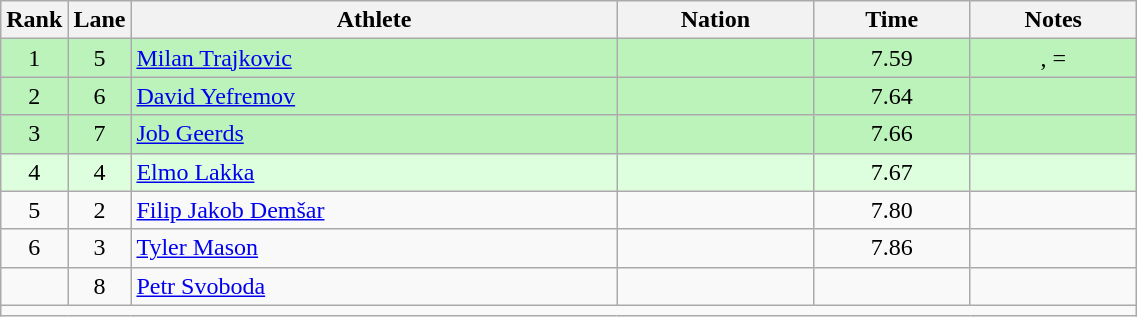<table class="wikitable sortable" style="text-align:center;width: 60%;">
<tr>
<th scope="col" style="width: 10px;">Rank</th>
<th scope="col" style="width: 10px;">Lane</th>
<th scope="col">Athlete</th>
<th scope="col">Nation</th>
<th scope="col">Time</th>
<th scope="col">Notes</th>
</tr>
<tr bgcolor=bbf3bb>
<td>1</td>
<td>5</td>
<td align=left><a href='#'>Milan Trajkovic</a></td>
<td align=left></td>
<td>7.59</td>
<td>, =</td>
</tr>
<tr bgcolor=bbf3bb>
<td>2</td>
<td>6</td>
<td align=left><a href='#'>David Yefremov</a></td>
<td align=left></td>
<td>7.64</td>
<td></td>
</tr>
<tr bgcolor=bbf3bb>
<td>3</td>
<td>7</td>
<td align=left><a href='#'>Job Geerds</a></td>
<td align=left></td>
<td>7.66</td>
<td></td>
</tr>
<tr bgcolor=ddffdd>
<td>4</td>
<td>4</td>
<td align=left><a href='#'>Elmo Lakka</a></td>
<td align=left></td>
<td>7.67</td>
<td></td>
</tr>
<tr>
<td>5</td>
<td>2</td>
<td align=left><a href='#'>Filip Jakob Demšar</a></td>
<td align=left></td>
<td>7.80</td>
<td></td>
</tr>
<tr>
<td>6</td>
<td>3</td>
<td align=left><a href='#'>Tyler Mason</a></td>
<td align=left></td>
<td>7.86</td>
<td></td>
</tr>
<tr>
<td></td>
<td>8</td>
<td align=left><a href='#'>Petr Svoboda</a></td>
<td align=left></td>
<td></td>
<td></td>
</tr>
<tr class="sortbottom">
<td colspan="6"></td>
</tr>
</table>
